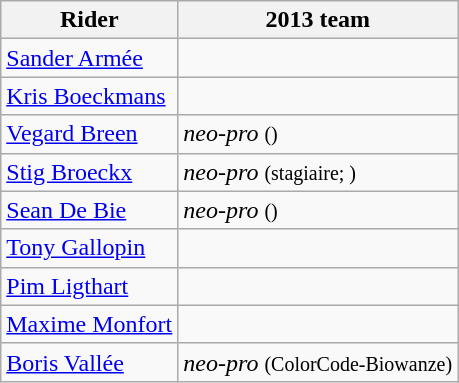<table class="wikitable">
<tr>
<th>Rider</th>
<th>2013 team</th>
</tr>
<tr>
<td><a href='#'>Sander Armée</a></td>
<td></td>
</tr>
<tr>
<td><a href='#'>Kris Boeckmans</a></td>
<td></td>
</tr>
<tr>
<td><a href='#'>Vegard Breen</a></td>
<td><em>neo-pro</em> <small>()</small></td>
</tr>
<tr>
<td><a href='#'>Stig Broeckx</a></td>
<td><em>neo-pro</em> <small>(stagiaire; )</small></td>
</tr>
<tr>
<td><a href='#'>Sean De Bie</a></td>
<td><em>neo-pro</em> <small>()</small></td>
</tr>
<tr>
<td><a href='#'>Tony Gallopin</a></td>
<td></td>
</tr>
<tr>
<td><a href='#'>Pim Ligthart</a></td>
<td></td>
</tr>
<tr>
<td><a href='#'>Maxime Monfort</a></td>
<td></td>
</tr>
<tr>
<td><a href='#'>Boris Vallée</a></td>
<td><em>neo-pro</em> <small>(ColorCode-Biowanze)</small></td>
</tr>
</table>
